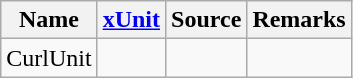<table class="wikitable sortable">
<tr>
<th>Name</th>
<th><a href='#'>xUnit</a></th>
<th>Source</th>
<th>Remarks</th>
</tr>
<tr>
<td>CurlUnit</td>
<td></td>
<td></td>
<td></td>
</tr>
</table>
